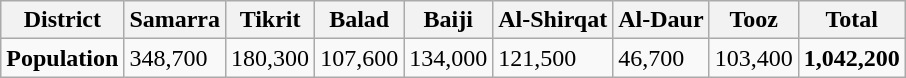<table class="wikitable" border="1">
<tr>
<th>District</th>
<th>Samarra</th>
<th>Tikrit</th>
<th>Balad</th>
<th>Baiji</th>
<th>Al-Shirqat</th>
<th>Al-Daur</th>
<th>Tooz</th>
<th>Total</th>
</tr>
<tr>
<td><strong>Population</strong></td>
<td>348,700</td>
<td>180,300</td>
<td>107,600</td>
<td>134,000</td>
<td>121,500</td>
<td>46,700</td>
<td>103,400</td>
<td><strong>1,042,200</strong></td>
</tr>
</table>
